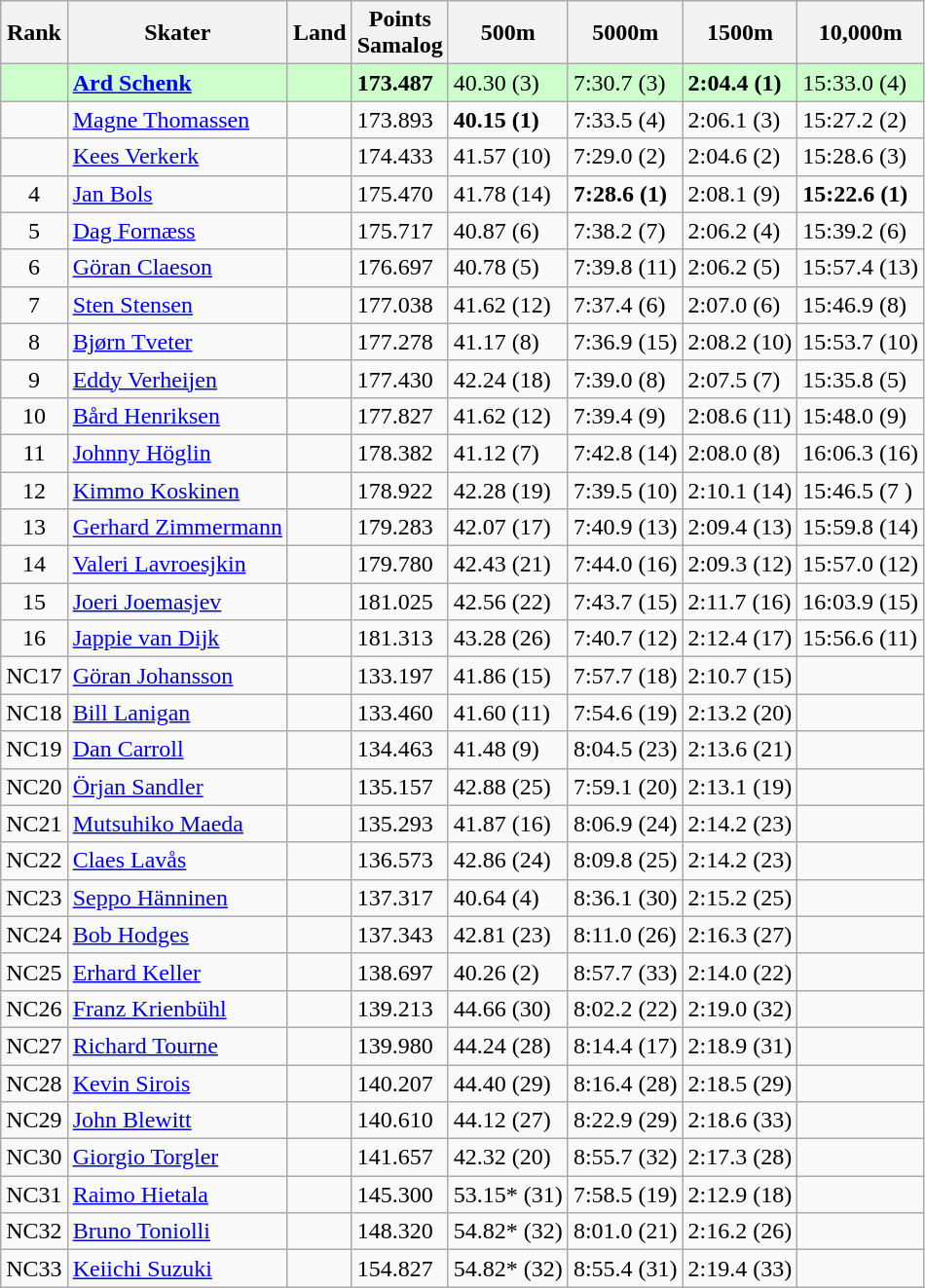<table class="wikitable sortable" style="text-align:left">
<tr>
<th>Rank</th>
<th>Skater</th>
<th>Land</th>
<th>Points <br> Samalog</th>
<th>500m</th>
<th>5000m</th>
<th>1500m</th>
<th>10,000m</th>
</tr>
<tr bgcolor=ccffcc>
<td style="text-align:center"></td>
<td><strong><a href='#'>Ard Schenk</a></strong></td>
<td></td>
<td><strong>173.487</strong></td>
<td>40.30 (3)</td>
<td>7:30.7 (3)</td>
<td><strong>2:04.4 (1)</strong></td>
<td>15:33.0 (4)</td>
</tr>
<tr>
<td style="text-align:center"></td>
<td><a href='#'>Magne Thomassen</a></td>
<td></td>
<td>173.893</td>
<td><strong>40.15 (1)</strong></td>
<td>7:33.5 (4)</td>
<td>2:06.1 (3)</td>
<td>15:27.2 (2)</td>
</tr>
<tr>
<td style="text-align:center"></td>
<td><a href='#'>Kees Verkerk</a></td>
<td></td>
<td>174.433</td>
<td>41.57 (10)</td>
<td>7:29.0 (2)</td>
<td>2:04.6 (2)</td>
<td>15:28.6 (3)</td>
</tr>
<tr>
<td style="text-align:center">4</td>
<td><a href='#'>Jan Bols</a></td>
<td></td>
<td>175.470</td>
<td>41.78 (14)</td>
<td><strong>7:28.6 (1)</strong></td>
<td>2:08.1 (9)</td>
<td><strong>15:22.6 (1)</strong></td>
</tr>
<tr>
<td style="text-align:center">5</td>
<td><a href='#'>Dag Fornæss</a></td>
<td></td>
<td>175.717</td>
<td>40.87 (6)</td>
<td>7:38.2 (7)</td>
<td>2:06.2 (4)</td>
<td>15:39.2 (6)</td>
</tr>
<tr>
<td style="text-align:center">6</td>
<td><a href='#'>Göran Claeson</a></td>
<td></td>
<td>176.697</td>
<td>40.78 (5)</td>
<td>7:39.8 (11)</td>
<td>2:06.2 (5)</td>
<td>15:57.4 (13)</td>
</tr>
<tr>
<td style="text-align:center">7</td>
<td><a href='#'>Sten Stensen</a></td>
<td></td>
<td>177.038</td>
<td>41.62 (12)</td>
<td>7:37.4 (6)</td>
<td>2:07.0 (6)</td>
<td>15:46.9 (8)</td>
</tr>
<tr>
<td style="text-align:center">8</td>
<td><a href='#'>Bjørn Tveter</a></td>
<td></td>
<td>177.278</td>
<td>41.17 (8)</td>
<td>7:36.9 (15)</td>
<td>2:08.2 (10)</td>
<td>15:53.7 (10)</td>
</tr>
<tr>
<td style="text-align:center">9</td>
<td><a href='#'>Eddy Verheijen</a></td>
<td></td>
<td>177.430</td>
<td>42.24 (18)</td>
<td>7:39.0 (8)</td>
<td>2:07.5 (7)</td>
<td>15:35.8 (5)</td>
</tr>
<tr>
<td style="text-align:center">10</td>
<td><a href='#'>Bård Henriksen</a></td>
<td></td>
<td>177.827</td>
<td>41.62 (12)</td>
<td>7:39.4 (9)</td>
<td>2:08.6 (11)</td>
<td>15:48.0 (9)</td>
</tr>
<tr>
<td style="text-align:center">11</td>
<td><a href='#'>Johnny Höglin</a></td>
<td></td>
<td>178.382</td>
<td>41.12 (7)</td>
<td>7:42.8 (14)</td>
<td>2:08.0 (8)</td>
<td>16:06.3 (16)</td>
</tr>
<tr>
<td style="text-align:center">12</td>
<td><a href='#'>Kimmo Koskinen</a></td>
<td></td>
<td>178.922</td>
<td>42.28 (19)</td>
<td>7:39.5 (10)</td>
<td>2:10.1 (14)</td>
<td>15:46.5 (7 )</td>
</tr>
<tr>
<td style="text-align:center">13</td>
<td><a href='#'>Gerhard Zimmermann</a></td>
<td></td>
<td>179.283</td>
<td>42.07 (17)</td>
<td>7:40.9 (13)</td>
<td>2:09.4 (13)</td>
<td>15:59.8 (14)</td>
</tr>
<tr>
<td style="text-align:center">14</td>
<td><a href='#'>Valeri Lavroesjkin</a></td>
<td></td>
<td>179.780</td>
<td>42.43 (21)</td>
<td>7:44.0 (16)</td>
<td>2:09.3 (12)</td>
<td>15:57.0 (12)</td>
</tr>
<tr>
<td style="text-align:center">15</td>
<td><a href='#'>Joeri Joemasjev</a></td>
<td></td>
<td>181.025</td>
<td>42.56 (22)</td>
<td>7:43.7 (15)</td>
<td>2:11.7 (16)</td>
<td>16:03.9 (15)</td>
</tr>
<tr>
<td style="text-align:center">16</td>
<td><a href='#'>Jappie van Dijk</a></td>
<td></td>
<td>181.313</td>
<td>43.28 (26)</td>
<td>7:40.7 (12)</td>
<td>2:12.4 (17)</td>
<td>15:56.6 (11)</td>
</tr>
<tr>
<td style="text-align:center">NC17</td>
<td><a href='#'>Göran Johansson</a></td>
<td></td>
<td>133.197</td>
<td>41.86 (15)</td>
<td>7:57.7 (18)</td>
<td>2:10.7 (15)</td>
<td></td>
</tr>
<tr>
<td style="text-align:center">NC18</td>
<td><a href='#'>Bill Lanigan</a></td>
<td></td>
<td>133.460</td>
<td>41.60 (11)</td>
<td>7:54.6 (19)</td>
<td>2:13.2 (20)</td>
<td></td>
</tr>
<tr>
<td style="text-align:center">NC19</td>
<td><a href='#'>Dan Carroll</a></td>
<td></td>
<td>134.463</td>
<td>41.48 (9)</td>
<td>8:04.5 (23)</td>
<td>2:13.6 (21)</td>
<td></td>
</tr>
<tr>
<td style="text-align:center">NC20</td>
<td><a href='#'>Örjan Sandler</a></td>
<td></td>
<td>135.157</td>
<td>42.88 (25)</td>
<td>7:59.1 (20)</td>
<td>2:13.1 (19)</td>
<td></td>
</tr>
<tr>
<td style="text-align:center">NC21</td>
<td><a href='#'>Mutsuhiko Maeda</a></td>
<td></td>
<td>135.293</td>
<td>41.87 (16)</td>
<td>8:06.9 (24)</td>
<td>2:14.2 (23)</td>
<td></td>
</tr>
<tr>
<td style="text-align:center">NC22</td>
<td><a href='#'>Claes Lavås</a></td>
<td></td>
<td>136.573</td>
<td>42.86 (24)</td>
<td>8:09.8 (25)</td>
<td>2:14.2 (23)</td>
<td></td>
</tr>
<tr>
<td style="text-align:center">NC23</td>
<td><a href='#'>Seppo Hänninen</a></td>
<td></td>
<td>137.317</td>
<td>40.64 (4)</td>
<td>8:36.1 (30)</td>
<td>2:15.2 (25)</td>
<td></td>
</tr>
<tr>
<td style="text-align:center">NC24</td>
<td><a href='#'>Bob Hodges</a></td>
<td></td>
<td>137.343</td>
<td>42.81 (23)</td>
<td>8:11.0 (26)</td>
<td>2:16.3 (27)</td>
<td></td>
</tr>
<tr>
<td style="text-align:center">NC25</td>
<td><a href='#'>Erhard Keller</a></td>
<td></td>
<td>138.697</td>
<td>40.26 (2)</td>
<td>8:57.7 (33)</td>
<td>2:14.0 (22)</td>
<td></td>
</tr>
<tr>
<td style="text-align:center">NC26</td>
<td><a href='#'>Franz Krienbühl</a></td>
<td></td>
<td>139.213</td>
<td>44.66 (30)</td>
<td>8:02.2 (22)</td>
<td>2:19.0 (32)</td>
<td></td>
</tr>
<tr>
<td style="text-align:center">NC27</td>
<td><a href='#'>Richard Tourne</a></td>
<td></td>
<td>139.980</td>
<td>44.24 (28)</td>
<td>8:14.4 (17)</td>
<td>2:18.9 (31)</td>
<td></td>
</tr>
<tr>
<td style="text-align:center">NC28</td>
<td><a href='#'>Kevin Sirois</a></td>
<td></td>
<td>140.207</td>
<td>44.40 (29)</td>
<td>8:16.4 (28)</td>
<td>2:18.5 (29)</td>
<td></td>
</tr>
<tr>
<td style="text-align:center">NC29</td>
<td><a href='#'>John Blewitt</a></td>
<td></td>
<td>140.610</td>
<td>44.12 (27)</td>
<td>8:22.9 (29)</td>
<td>2:18.6 (33)</td>
<td></td>
</tr>
<tr>
<td style="text-align:center">NC30</td>
<td><a href='#'>Giorgio Torgler</a></td>
<td></td>
<td>141.657</td>
<td>42.32 (20)</td>
<td>8:55.7 (32)</td>
<td>2:17.3 (28)</td>
<td></td>
</tr>
<tr>
<td style="text-align:center">NC31</td>
<td><a href='#'>Raimo Hietala</a></td>
<td></td>
<td>145.300</td>
<td>53.15* (31)</td>
<td>7:58.5 (19)</td>
<td>2:12.9 (18)</td>
<td></td>
</tr>
<tr>
<td style="text-align:center">NC32</td>
<td><a href='#'>Bruno Toniolli</a></td>
<td></td>
<td>148.320</td>
<td>54.82* (32)</td>
<td>8:01.0 (21)</td>
<td>2:16.2 (26)</td>
<td></td>
</tr>
<tr>
<td style="text-align:center">NC33</td>
<td><a href='#'>Keiichi Suzuki</a></td>
<td></td>
<td>154.827</td>
<td>54.82* (32)</td>
<td>8:55.4 (31)</td>
<td>2:19.4 (33)</td>
<td></td>
</tr>
</table>
